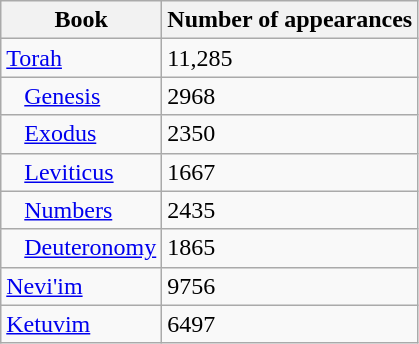<table class="wikitable">
<tr>
<th><strong>Book</strong></th>
<th>Number of appearances</th>
</tr>
<tr>
<td><a href='#'>Torah</a></td>
<td>11,285</td>
</tr>
<tr>
<td>   <a href='#'>Genesis</a></td>
<td>2968</td>
</tr>
<tr>
<td>   <a href='#'>Exodus</a></td>
<td>2350</td>
</tr>
<tr>
<td>   <a href='#'>Leviticus</a></td>
<td>1667</td>
</tr>
<tr>
<td>   <a href='#'>Numbers</a></td>
<td>2435</td>
</tr>
<tr>
<td>   <a href='#'>Deuteronomy</a></td>
<td>1865</td>
</tr>
<tr>
<td><a href='#'>Nevi'im</a></td>
<td>9756</td>
</tr>
<tr>
<td><a href='#'>Ketuvim</a></td>
<td>6497</td>
</tr>
</table>
